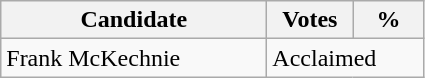<table class="wikitable">
<tr>
<th style="width: 170px">Candidate</th>
<th style="width: 50px">Votes</th>
<th style="width: 40px">%</th>
</tr>
<tr>
<td>Frank McKechnie</td>
<td colspan="2">Acclaimed</td>
</tr>
</table>
